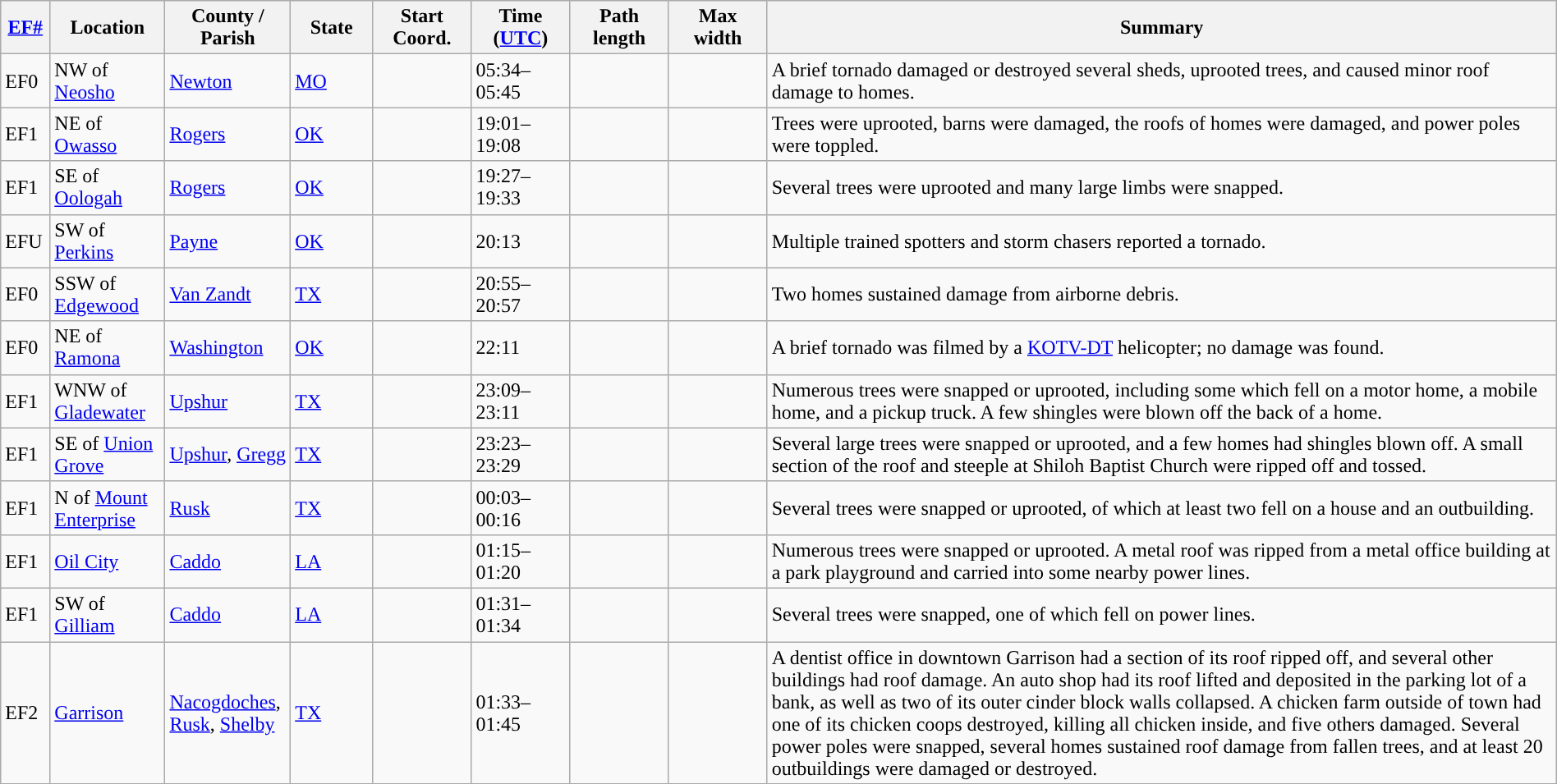<table class="wikitable sortable" style="width:100%;">
<tr>
<th scope="col"  style="width:3%; text-align:center;"><a href='#'>EF#</a></th>
<th scope="col"  style="width:7%; text-align:center;" class="unsortable">Location</th>
<th scope="col"  style="width:6%; text-align:center;" class="unsortable">County / Parish</th>
<th scope="col"  style="width:5%; text-align:center;">State</th>
<th scope="col"  style="width:6%; text-align:center;">Start Coord.</th>
<th scope="col"  style="width:6%; text-align:center;">Time (<a href='#'>UTC</a>)</th>
<th scope="col"  style="width:6%; text-align:center;">Path length</th>
<th scope="col"  style="width:6%; text-align:center;">Max width</th>
<th scope="col" class="unsortable" style="width:48%; text-align:center;">Summary</th>
</tr>
<tr>
<td>EF0</td>
<td>NW of <a href='#'>Neosho</a></td>
<td><a href='#'>Newton</a></td>
<td><a href='#'>MO</a></td>
<td></td>
<td>05:34–05:45</td>
<td></td>
<td></td>
<td>A brief tornado damaged or destroyed several sheds, uprooted trees, and caused minor roof damage to homes.</td>
</tr>
<tr>
<td>EF1</td>
<td>NE of <a href='#'>Owasso</a></td>
<td><a href='#'>Rogers</a></td>
<td><a href='#'>OK</a></td>
<td></td>
<td>19:01–19:08</td>
<td></td>
<td></td>
<td>Trees were uprooted, barns were damaged, the roofs of homes were damaged, and power poles were toppled.</td>
</tr>
<tr>
<td>EF1</td>
<td>SE of <a href='#'>Oologah</a></td>
<td><a href='#'>Rogers</a></td>
<td><a href='#'>OK</a></td>
<td></td>
<td>19:27–19:33</td>
<td></td>
<td></td>
<td>Several trees were uprooted and many large limbs were snapped.</td>
</tr>
<tr>
<td>EFU</td>
<td>SW of <a href='#'>Perkins</a></td>
<td><a href='#'>Payne</a></td>
<td><a href='#'>OK</a></td>
<td></td>
<td>20:13</td>
<td></td>
<td></td>
<td>Multiple trained spotters and storm chasers reported a tornado.</td>
</tr>
<tr>
<td>EF0</td>
<td>SSW of <a href='#'>Edgewood</a></td>
<td><a href='#'>Van Zandt</a></td>
<td><a href='#'>TX</a></td>
<td></td>
<td>20:55–20:57</td>
<td></td>
<td></td>
<td>Two homes sustained damage from airborne debris.</td>
</tr>
<tr>
<td>EF0</td>
<td>NE of <a href='#'>Ramona</a></td>
<td><a href='#'>Washington</a></td>
<td><a href='#'>OK</a></td>
<td></td>
<td>22:11</td>
<td></td>
<td></td>
<td>A brief tornado was filmed by a <a href='#'>KOTV-DT</a> helicopter; no damage was found.</td>
</tr>
<tr>
<td>EF1</td>
<td>WNW of <a href='#'>Gladewater</a></td>
<td><a href='#'>Upshur</a></td>
<td><a href='#'>TX</a></td>
<td></td>
<td>23:09–23:11</td>
<td></td>
<td></td>
<td>Numerous trees were snapped or uprooted, including some which fell on a motor home, a mobile home, and a pickup truck. A few shingles were blown off the back of a home.</td>
</tr>
<tr>
<td>EF1</td>
<td>SE of <a href='#'>Union Grove</a></td>
<td><a href='#'>Upshur</a>, <a href='#'>Gregg</a></td>
<td><a href='#'>TX</a></td>
<td></td>
<td>23:23–23:29</td>
<td></td>
<td></td>
<td>Several large trees were snapped or uprooted, and a few homes had shingles blown off. A small section of the roof and steeple at Shiloh Baptist Church were ripped off and tossed.</td>
</tr>
<tr>
<td>EF1</td>
<td>N of <a href='#'>Mount Enterprise</a></td>
<td><a href='#'>Rusk</a></td>
<td><a href='#'>TX</a></td>
<td></td>
<td>00:03–00:16</td>
<td></td>
<td></td>
<td>Several trees were snapped or uprooted, of which at least two fell on a house and an outbuilding.</td>
</tr>
<tr>
<td>EF1</td>
<td><a href='#'>Oil City</a></td>
<td><a href='#'>Caddo</a></td>
<td><a href='#'>LA</a></td>
<td></td>
<td>01:15–01:20</td>
<td></td>
<td></td>
<td>Numerous trees were snapped or uprooted. A metal roof was ripped from a metal office building at a park playground and carried into some nearby power lines.</td>
</tr>
<tr>
<td>EF1</td>
<td>SW of <a href='#'>Gilliam</a></td>
<td><a href='#'>Caddo</a></td>
<td><a href='#'>LA</a></td>
<td></td>
<td>01:31–01:34</td>
<td></td>
<td></td>
<td>Several trees were snapped, one of which fell on power lines.</td>
</tr>
<tr>
<td>EF2</td>
<td><a href='#'>Garrison</a></td>
<td><a href='#'>Nacogdoches</a>, <a href='#'>Rusk</a>, <a href='#'>Shelby</a></td>
<td><a href='#'>TX</a></td>
<td></td>
<td>01:33–01:45</td>
<td></td>
<td></td>
<td>A dentist office in downtown Garrison had a section of its roof ripped off, and several other buildings had roof damage. An auto shop had its roof lifted and deposited in the parking lot of a bank, as well as two of its outer cinder block walls collapsed. A chicken farm outside of town had one of its chicken coops destroyed, killing all chicken inside, and five others damaged. Several power poles were snapped, several homes sustained roof damage from fallen trees, and at least 20 outbuildings were damaged or destroyed.</td>
</tr>
<tr>
</tr>
</table>
